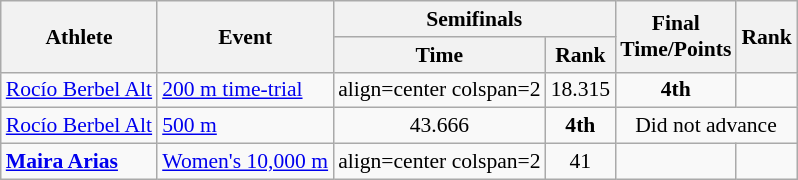<table class=wikitable style="font-size:90%">
<tr>
<th rowspan=2>Athlete</th>
<th rowspan=2>Event</th>
<th colspan=2>Semifinals</th>
<th rowspan=2>Final<br>Time/Points</th>
<th rowspan=2>Rank</th>
</tr>
<tr>
<th>Time</th>
<th>Rank</th>
</tr>
<tr>
<td><a href='#'>Rocío Berbel Alt</a></td>
<td><a href='#'>200 m time-trial</a></td>
<td>align=center colspan=2 </td>
<td align=center>18.315</td>
<td align=center><strong>4th</strong></td>
</tr>
<tr>
<td><a href='#'>Rocío Berbel Alt</a></td>
<td><a href='#'>500 m</a></td>
<td align=center>43.666</td>
<td align=center><strong>4th</strong></td>
<td align="center" colspan="2">Did not advance</td>
</tr>
<tr>
<td><strong><a href='#'>Maira Arias</a></strong></td>
<td><a href='#'>Women's 10,000 m</a></td>
<td>align=center colspan=2 </td>
<td align=center>41</td>
<td align=center></td>
</tr>
</table>
